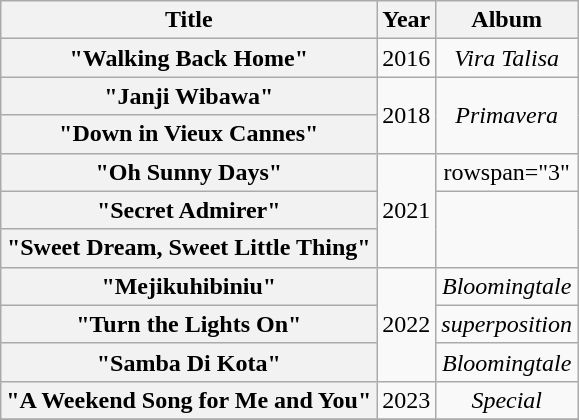<table class="wikitable plainrowheaders" style="text-align:center">
<tr>
<th scope="col">Title</th>
<th>Year</th>
<th scope="col">Album</th>
</tr>
<tr>
<th scope="row">"Walking Back Home"</th>
<td>2016</td>
<td><em>Vira Talisa</em></td>
</tr>
<tr>
<th scope="row">"Janji Wibawa"</th>
<td rowspan="2">2018</td>
<td rowspan="2"><em>Primavera</em></td>
</tr>
<tr>
<th scope="row">"Down in Vieux Cannes"</th>
</tr>
<tr>
<th scope="row">"Oh Sunny Days"</th>
<td rowspan="3">2021</td>
<td>rowspan="3" </td>
</tr>
<tr>
<th scope="row">"Secret Admirer"<br></th>
</tr>
<tr>
<th scope="row">"Sweet Dream, Sweet Little Thing"<br></th>
</tr>
<tr>
<th scope="row">"Mejikuhibiniu"<br></th>
<td rowspan="3">2022</td>
<td><em>Bloomingtale</em></td>
</tr>
<tr>
<th scope="row">"Turn the Lights On"<br></th>
<td><em>superposition</em></td>
</tr>
<tr>
<th scope="row">"Samba Di Kota"</th>
<td><em>Bloomingtale</em></td>
</tr>
<tr>
<th scope="row">"A Weekend Song for Me and You"<br></th>
<td>2023</td>
<td><em>Special</em></td>
</tr>
<tr>
</tr>
</table>
